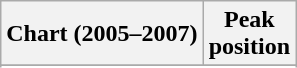<table class="wikitable sortable plainrowheaders">
<tr>
<th scope="col">Chart (2005–2007)</th>
<th scope="col">Peak<br>position</th>
</tr>
<tr>
</tr>
<tr>
</tr>
</table>
